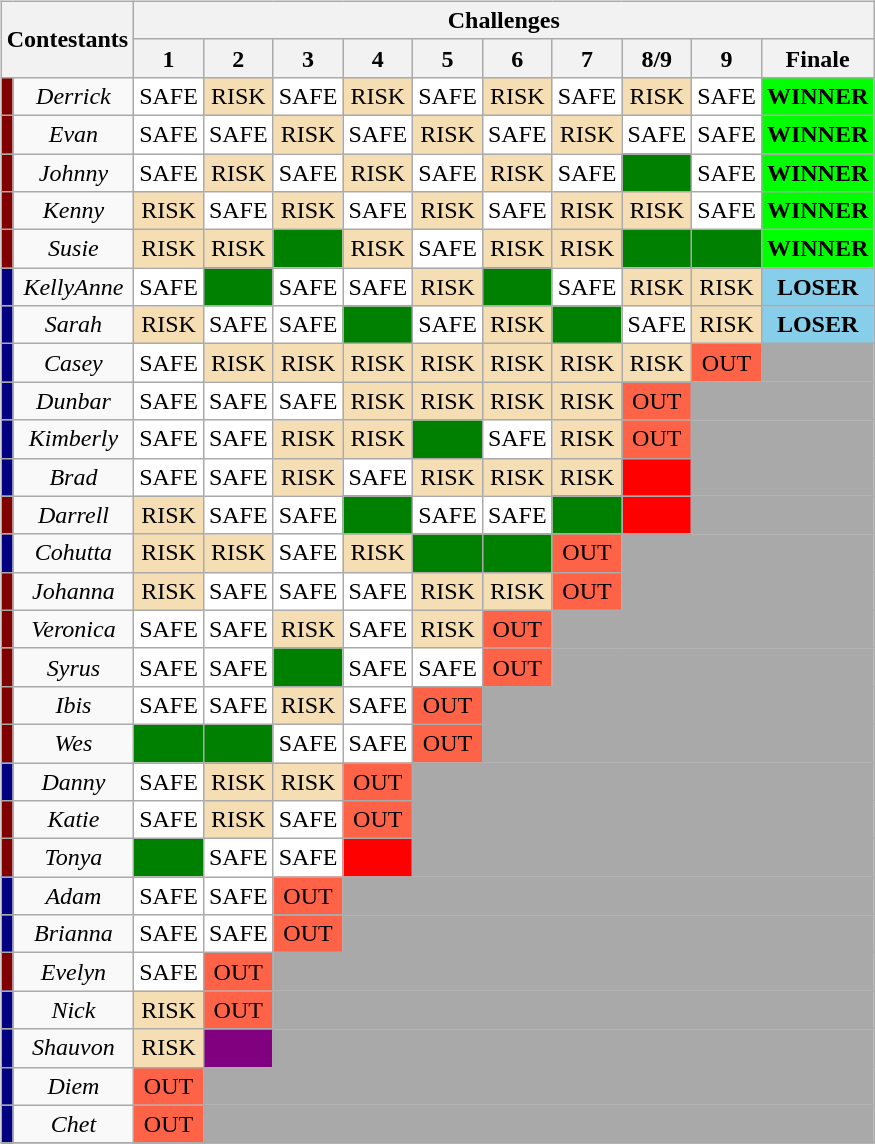<table>
<tr valign="top">
<td><br><table class="wikitable" style="text-align:center; width:71%;">
<tr>
<th rowspan=2 colspan=2>Contestants</th>
<th colspan=16>Challenges</th>
</tr>
<tr>
<th>1</th>
<th>2</th>
<th>3</th>
<th>4</th>
<th>5</th>
<th>6</th>
<th>7</th>
<th>8/9</th>
<th>9</th>
<th>Finale</th>
</tr>
<tr>
<td bgcolor="maroon"></td>
<td><em>Derrick</em></td>
<td bgcolor="white">SAFE</td>
<td bgcolor="wheat">RISK</td>
<td bgcolor="white">SAFE</td>
<td bgcolor="wheat">RISK</td>
<td bgcolor="white">SAFE</td>
<td bgcolor="wheat">RISK</td>
<td bgcolor="white">SAFE</td>
<td bgcolor="wheat">RISK</td>
<td bgcolor="white">SAFE</td>
<td bgcolor="lime"><strong>WINNER</strong></td>
</tr>
<tr>
<td bgcolor="maroon"></td>
<td><em>Evan</em></td>
<td bgcolor="white">SAFE</td>
<td bgcolor="white">SAFE</td>
<td bgcolor="wheat">RISK</td>
<td bgcolor="white">SAFE</td>
<td bgcolor="wheat">RISK</td>
<td bgcolor="white">SAFE</td>
<td bgcolor="wheat">RISK</td>
<td bgcolor="white">SAFE</td>
<td bgcolor="white">SAFE</td>
<td bgcolor="lime"><strong>WINNER</strong></td>
</tr>
<tr>
<td bgcolor="maroon"></td>
<td><em>Johnny</em></td>
<td bgcolor="white">SAFE</td>
<td bgcolor="wheat">RISK</td>
<td bgcolor="white">SAFE</td>
<td bgcolor="wheat">RISK</td>
<td bgcolor="white">SAFE</td>
<td bgcolor="wheat">RISK</td>
<td bgcolor="white">SAFE</td>
<td bgcolor="green"></td>
<td bgcolor="white">SAFE</td>
<td bgcolor="lime"><strong>WINNER</strong></td>
</tr>
<tr>
<td bgcolor="maroon"></td>
<td><em>Kenny</em></td>
<td bgcolor="wheat">RISK</td>
<td bgcolor="white">SAFE</td>
<td bgcolor="wheat">RISK</td>
<td bgcolor="white">SAFE</td>
<td bgcolor="wheat">RISK</td>
<td bgcolor="white">SAFE</td>
<td bgcolor="wheat">RISK</td>
<td bgcolor="wheat">RISK</td>
<td bgcolor="white">SAFE</td>
<td bgcolor="lime"><strong>WINNER</strong></td>
</tr>
<tr>
<td bgcolor="maroon"></td>
<td><em>Susie</em></td>
<td bgcolor="wheat">RISK</td>
<td bgcolor="wheat">RISK</td>
<td bgcolor="green"></td>
<td bgcolor="wheat">RISK</td>
<td bgcolor="white">SAFE</td>
<td bgcolor="wheat">RISK</td>
<td bgcolor="wheat">RISK</td>
<td bgcolor="green"></td>
<td bgcolor="green"></td>
<td bgcolor="lime"><strong>WINNER</strong></td>
</tr>
<tr>
<td bgcolor="navy"></td>
<td><em>KellyAnne</em></td>
<td bgcolor="white">SAFE</td>
<td bgcolor="green"></td>
<td bgcolor="white">SAFE</td>
<td bgcolor="white">SAFE</td>
<td bgcolor="wheat">RISK</td>
<td bgcolor="green"></td>
<td bgcolor="white">SAFE</td>
<td bgcolor="wheat">RISK</td>
<td bgcolor="wheat">RISK</td>
<td bgcolor="skyblue"><strong>LOSER</strong></td>
</tr>
<tr>
<td bgcolor="navy"></td>
<td><em>Sarah</em></td>
<td bgcolor="wheat">RISK</td>
<td bgcolor="white">SAFE</td>
<td bgcolor="white">SAFE</td>
<td bgcolor="green"></td>
<td bgcolor="white">SAFE</td>
<td bgcolor="wheat">RISK</td>
<td bgcolor="green"></td>
<td bgcolor="white">SAFE</td>
<td bgcolor="wheat">RISK</td>
<td bgcolor="skyblue"><strong>LOSER</strong></td>
</tr>
<tr>
<td bgcolor="navy"></td>
<td><em>Casey</em></td>
<td bgcolor="white">SAFE</td>
<td bgcolor="wheat">RISK</td>
<td bgcolor="wheat">RISK</td>
<td bgcolor="wheat">RISK</td>
<td bgcolor="wheat">RISK</td>
<td bgcolor="wheat">RISK</td>
<td bgcolor="wheat">RISK</td>
<td bgcolor="wheat">RISK</td>
<td bgcolor="tomato">OUT</td>
<td bgcolor="darkgray" colspan=1></td>
</tr>
<tr>
<td bgcolor="navy"></td>
<td><em>Dunbar</em></td>
<td bgcolor="white">SAFE</td>
<td bgcolor="white">SAFE</td>
<td bgcolor="white">SAFE</td>
<td bgcolor="wheat">RISK</td>
<td bgcolor="wheat">RISK</td>
<td bgcolor="wheat">RISK</td>
<td bgcolor="wheat">RISK</td>
<td bgcolor="tomato">OUT</td>
<td bgcolor="darkgray" colspan=2></td>
</tr>
<tr>
<td bgcolor="navy"></td>
<td><em>Kimberly</em></td>
<td bgcolor="white">SAFE</td>
<td bgcolor="white">SAFE</td>
<td bgcolor="wheat">RISK</td>
<td bgcolor="wheat">RISK</td>
<td bgcolor="green"></td>
<td bgcolor="white">SAFE</td>
<td bgcolor="wheat">RISK</td>
<td bgcolor="tomato">OUT</td>
<td bgcolor="darkgray" colspan=2></td>
</tr>
<tr>
<td bgcolor="navy"></td>
<td><em>Brad</em></td>
<td bgcolor="white">SAFE</td>
<td bgcolor="white">SAFE</td>
<td bgcolor="wheat">RISK</td>
<td bgcolor="white">SAFE</td>
<td bgcolor="wheat">RISK</td>
<td bgcolor="wheat">RISK</td>
<td bgcolor="wheat">RISK</td>
<td bgcolor="red"></td>
<td bgcolor="darkgray" colspan=2></td>
</tr>
<tr>
<td bgcolor="maroon"></td>
<td><em>Darrell</em></td>
<td bgcolor="wheat">RISK</td>
<td bgcolor="white">SAFE</td>
<td bgcolor="white">SAFE</td>
<td bgcolor="green"></td>
<td bgcolor="white">SAFE</td>
<td bgcolor="white">SAFE</td>
<td bgcolor="green"></td>
<td bgcolor="red"></td>
<td bgcolor="darkgray" colspan=2></td>
</tr>
<tr>
<td bgcolor="navy"></td>
<td><em>Cohutta</em></td>
<td bgcolor="wheat">RISK</td>
<td bgcolor="wheat">RISK</td>
<td bgcolor="white">SAFE</td>
<td bgcolor="wheat">RISK</td>
<td bgcolor="green"></td>
<td bgcolor="green"></td>
<td bgcolor="tomato">OUT</td>
<td bgcolor="darkgray" colspan=3></td>
</tr>
<tr>
<td bgcolor="maroon"></td>
<td><em>Johanna</em></td>
<td bgcolor="wheat">RISK</td>
<td bgcolor="white">SAFE</td>
<td bgcolor="white">SAFE</td>
<td bgcolor="white">SAFE</td>
<td bgcolor="wheat">RISK</td>
<td bgcolor="wheat">RISK</td>
<td bgcolor="tomato">OUT</td>
<td bgcolor="darkgray" colspan=3></td>
</tr>
<tr>
<td bgcolor="maroon"></td>
<td><em>Veronica</em></td>
<td bgcolor="white">SAFE</td>
<td bgcolor="white">SAFE</td>
<td bgcolor="wheat">RISK</td>
<td bgcolor="white">SAFE</td>
<td bgcolor="wheat">RISK</td>
<td bgcolor="tomato">OUT</td>
<td bgcolor="darkgray" colspan=4></td>
</tr>
<tr>
<td bgcolor="maroon"></td>
<td><em>Syrus</em></td>
<td bgcolor="white">SAFE</td>
<td bgcolor="white">SAFE</td>
<td bgcolor="green"></td>
<td bgcolor="white">SAFE</td>
<td bgcolor="white">SAFE</td>
<td bgcolor="tomato">OUT</td>
<td bgcolor="darkgray" colspan=4></td>
</tr>
<tr>
<td bgcolor="maroon"></td>
<td><em>Ibis</em></td>
<td bgcolor="white">SAFE</td>
<td bgcolor="white">SAFE</td>
<td bgcolor="wheat">RISK</td>
<td bgcolor="white">SAFE</td>
<td bgcolor="tomato">OUT</td>
<td bgcolor="darkgray" colspan=5></td>
</tr>
<tr>
<td bgcolor="maroon"></td>
<td><em>Wes</em></td>
<td bgcolor="green"></td>
<td bgcolor="green"></td>
<td bgcolor="white">SAFE</td>
<td bgcolor="white">SAFE</td>
<td bgcolor="tomato">OUT</td>
<td bgcolor="darkgray" colspan=5></td>
</tr>
<tr>
<td bgcolor="navy"></td>
<td><em>Danny</em></td>
<td bgcolor="white">SAFE</td>
<td bgcolor="wheat">RISK</td>
<td bgcolor="wheat">RISK</td>
<td bgcolor="tomato">OUT</td>
<td bgcolor="darkgray" colspan=6></td>
</tr>
<tr>
<td bgcolor="maroon"></td>
<td><em>Katie</em></td>
<td bgcolor="white">SAFE</td>
<td bgcolor="wheat">RISK</td>
<td bgcolor="white">SAFE</td>
<td bgcolor="tomato">OUT</td>
<td bgcolor="darkgray" colspan=6></td>
</tr>
<tr>
<td bgcolor="maroon"></td>
<td><em>Tonya</em></td>
<td bgcolor="green"></td>
<td bgcolor="white">SAFE</td>
<td bgcolor="white">SAFE</td>
<td bgcolor="red"></td>
<td bgcolor="darkgray" colspan=6></td>
</tr>
<tr>
<td bgcolor="navy"></td>
<td><em>Adam</em></td>
<td bgcolor="white">SAFE</td>
<td bgcolor="white">SAFE</td>
<td bgcolor="tomato">OUT</td>
<td bgcolor="darkgray" colspan=7></td>
</tr>
<tr>
<td bgcolor="navy"></td>
<td><em>Brianna</em></td>
<td bgcolor="white">SAFE</td>
<td bgcolor="white">SAFE</td>
<td bgcolor="tomato">OUT</td>
<td bgcolor="darkgray" colspan=7></td>
</tr>
<tr>
<td bgcolor="maroon"></td>
<td><em>Evelyn</em></td>
<td bgcolor="white">SAFE</td>
<td bgcolor="tomato">OUT</td>
<td bgcolor="darkgray" colspan=8></td>
</tr>
<tr>
<td bgcolor="navy"></td>
<td><em>Nick</em></td>
<td bgcolor="wheat">RISK</td>
<td bgcolor="tomato">OUT</td>
<td bgcolor="darkgray" colspan=8></td>
</tr>
<tr>
<td bgcolor="navy"></td>
<td><em>Shauvon</em></td>
<td bgcolor="wheat">RISK</td>
<td bgcolor="purple"></td>
<td bgcolor="darkgray" colspan=8></td>
</tr>
<tr>
<td bgcolor="navy"></td>
<td><em>Diem</em></td>
<td bgcolor="tomato">OUT</td>
<td bgcolor="darkgray" colspan=9></td>
</tr>
<tr>
<td bgcolor="navy"></td>
<td><em>Chet</em></td>
<td bgcolor="tomato">OUT</td>
<td bgcolor="darkgray" colspan=9></td>
</tr>
<tr>
</tr>
</table>
</td>
</tr>
</table>
